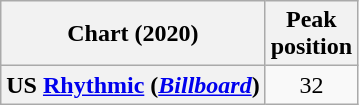<table class="wikitable plainrowheaders" style="text-align:center">
<tr>
<th scope="col">Chart (2020)</th>
<th scope="col">Peak<br>position</th>
</tr>
<tr>
<th scope="row">US <a href='#'>Rhythmic</a> (<em><a href='#'>Billboard</a></em>)</th>
<td>32</td>
</tr>
</table>
